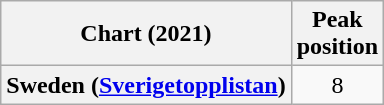<table class="wikitable plainrowheaders" style="text-align:center">
<tr>
<th scope="col">Chart (2021)</th>
<th scope="col">Peak<br>position</th>
</tr>
<tr>
<th scope="row">Sweden (<a href='#'>Sverigetopplistan</a>)</th>
<td>8</td>
</tr>
</table>
